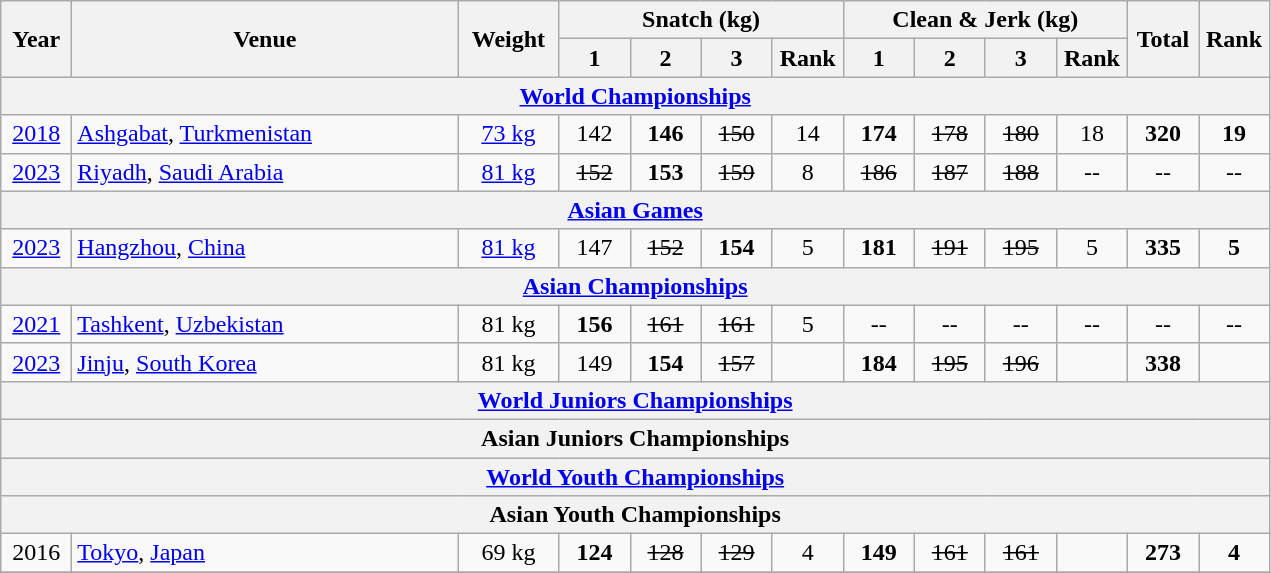<table class = "wikitable" style="text-align:center;">
<tr>
<th rowspan=2 width=40>Year</th>
<th rowspan=2 width=250>Venue</th>
<th rowspan=2 width=60>Weight</th>
<th colspan=4>Snatch (kg)</th>
<th colspan=4>Clean & Jerk (kg)</th>
<th rowspan=2 width=40>Total</th>
<th rowspan=2 width=40>Rank</th>
</tr>
<tr>
<th width=40>1</th>
<th width=40>2</th>
<th width=40>3</th>
<th width=40>Rank</th>
<th width=40>1</th>
<th width=40>2</th>
<th width=40>3</th>
<th width=40>Rank</th>
</tr>
<tr>
<th colspan=13><a href='#'>World Championships</a></th>
</tr>
<tr>
<td><a href='#'>2018</a></td>
<td align=left> <a href='#'>Ashgabat</a>, <a href='#'>Turkmenistan</a></td>
<td><a href='#'>73 kg</a></td>
<td>142</td>
<td><strong>146</strong></td>
<td><s>150</s></td>
<td>14</td>
<td><strong>174</strong></td>
<td><s>178</s></td>
<td><s>180</s></td>
<td>18</td>
<td><strong>320</strong></td>
<td><strong>19</strong></td>
</tr>
<tr>
<td><a href='#'>2023</a></td>
<td align=left> <a href='#'>Riyadh</a>, <a href='#'>Saudi Arabia</a></td>
<td><a href='#'>81 kg</a></td>
<td><s>152</s></td>
<td><strong>153</strong></td>
<td><s>159</s></td>
<td>8</td>
<td><s>186</s></td>
<td><s>187</s></td>
<td><s>188</s></td>
<td>--</td>
<td>--</td>
<td>--</td>
</tr>
<tr>
<th colspan=13><a href='#'>Asian Games</a></th>
</tr>
<tr>
<td><a href='#'>2023</a></td>
<td align=left> <a href='#'>Hangzhou</a>, <a href='#'>China</a></td>
<td><a href='#'>81 kg</a></td>
<td>147</td>
<td><s>152</s></td>
<td><strong>154</strong></td>
<td>5</td>
<td><strong>181</strong></td>
<td><s>191</s></td>
<td><s>195</s></td>
<td>5</td>
<td><strong>335</strong></td>
<td><strong>5</strong></td>
</tr>
<tr>
<th colspan=13><a href='#'>Asian Championships</a></th>
</tr>
<tr>
<td><a href='#'>2021</a></td>
<td align=left> <a href='#'>Tashkent</a>, <a href='#'>Uzbekistan</a></td>
<td>81 kg</td>
<td><strong>156</strong></td>
<td><s>161</s></td>
<td><s>161</s></td>
<td>5</td>
<td>--</td>
<td>--</td>
<td>--</td>
<td>--</td>
<td>--</td>
<td>--</td>
</tr>
<tr>
<td><a href='#'>2023</a></td>
<td align=left> <a href='#'>Jinju</a>, <a href='#'>South Korea</a></td>
<td>81 kg</td>
<td>149</td>
<td><strong>154</strong></td>
<td><s>157</s></td>
<td></td>
<td><strong>184</strong></td>
<td><s>195</s></td>
<td><s>196</s></td>
<td></td>
<td><strong>338</strong></td>
<td></td>
</tr>
<tr>
<th colspan=13><a href='#'>World Juniors Championships</a></th>
</tr>
<tr>
<th colspan=13>Asian Juniors Championships</th>
</tr>
<tr>
<th colspan=13><a href='#'>World Youth Championships</a></th>
</tr>
<tr>
<th colspan=13>Asian Youth Championships</th>
</tr>
<tr>
<td>2016</td>
<td align=left> <a href='#'>Tokyo</a>, <a href='#'>Japan</a></td>
<td>69 kg</td>
<td><strong>124</strong></td>
<td><s>128</s></td>
<td><s>129</s></td>
<td>4</td>
<td><strong>149</strong></td>
<td><s>161</s></td>
<td><s>161</s></td>
<td></td>
<td><strong>273</strong></td>
<td><strong>4</strong></td>
</tr>
<tr>
</tr>
</table>
